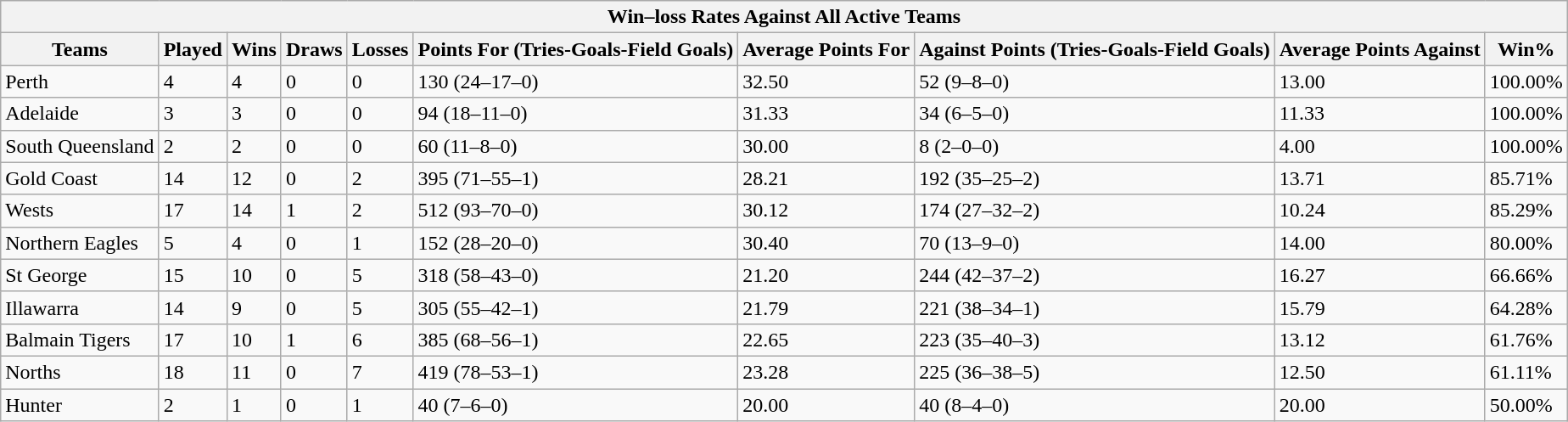<table class="wikitable sortable" style="margin: 1em auto">
<tr>
<th colspan=10>Win–loss Rates Against All Active Teams</th>
</tr>
<tr>
<th>Teams</th>
<th>Played</th>
<th>Wins</th>
<th>Draws</th>
<th>Losses</th>
<th>Points For (Tries-Goals-Field Goals)</th>
<th>Average Points For</th>
<th>Against Points (Tries-Goals-Field Goals)</th>
<th>Average Points Against</th>
<th>Win%</th>
</tr>
<tr>
<td>Perth</td>
<td>4</td>
<td>4</td>
<td>0</td>
<td>0</td>
<td>130 (24–17–0)</td>
<td>32.50</td>
<td>52 (9–8–0)</td>
<td>13.00</td>
<td>100.00%</td>
</tr>
<tr>
<td>Adelaide</td>
<td>3</td>
<td>3</td>
<td>0</td>
<td>0</td>
<td>94 (18–11–0)</td>
<td>31.33</td>
<td>34 (6–5–0)</td>
<td>11.33</td>
<td>100.00%</td>
</tr>
<tr>
<td>South Queensland</td>
<td>2</td>
<td>2</td>
<td>0</td>
<td>0</td>
<td>60 (11–8–0)</td>
<td>30.00</td>
<td>8 (2–0–0)</td>
<td>4.00</td>
<td>100.00%</td>
</tr>
<tr>
<td>Gold Coast</td>
<td>14</td>
<td>12</td>
<td>0</td>
<td>2</td>
<td>395 (71–55–1)</td>
<td>28.21</td>
<td>192 (35–25–2)</td>
<td>13.71</td>
<td>85.71%</td>
</tr>
<tr>
<td>Wests</td>
<td>17</td>
<td>14</td>
<td>1</td>
<td>2</td>
<td>512 (93–70–0)</td>
<td>30.12</td>
<td>174 (27–32–2)</td>
<td>10.24</td>
<td>85.29%</td>
</tr>
<tr>
<td>Northern Eagles</td>
<td>5</td>
<td>4</td>
<td>0</td>
<td>1</td>
<td>152 (28–20–0)</td>
<td>30.40</td>
<td>70 (13–9–0)</td>
<td>14.00</td>
<td>80.00%</td>
</tr>
<tr>
<td>St George</td>
<td>15</td>
<td>10</td>
<td>0</td>
<td>5</td>
<td>318 (58–43–0)</td>
<td>21.20</td>
<td>244 (42–37–2)</td>
<td>16.27</td>
<td>66.66%</td>
</tr>
<tr>
<td>Illawarra</td>
<td>14</td>
<td>9</td>
<td>0</td>
<td>5</td>
<td>305 (55–42–1)</td>
<td>21.79</td>
<td>221 (38–34–1)</td>
<td>15.79</td>
<td>64.28%</td>
</tr>
<tr>
<td>Balmain Tigers</td>
<td>17</td>
<td>10</td>
<td>1</td>
<td>6</td>
<td>385 (68–56–1)</td>
<td>22.65</td>
<td>223 (35–40–3)</td>
<td>13.12</td>
<td>61.76%</td>
</tr>
<tr>
<td>Norths</td>
<td>18</td>
<td>11</td>
<td>0</td>
<td>7</td>
<td>419 (78–53–1)</td>
<td>23.28</td>
<td>225 (36–38–5)</td>
<td>12.50</td>
<td>61.11%</td>
</tr>
<tr>
<td>Hunter</td>
<td>2</td>
<td>1</td>
<td>0</td>
<td>1</td>
<td>40 (7–6–0)</td>
<td>20.00</td>
<td>40 (8–4–0)</td>
<td>20.00</td>
<td>50.00%</td>
</tr>
</table>
